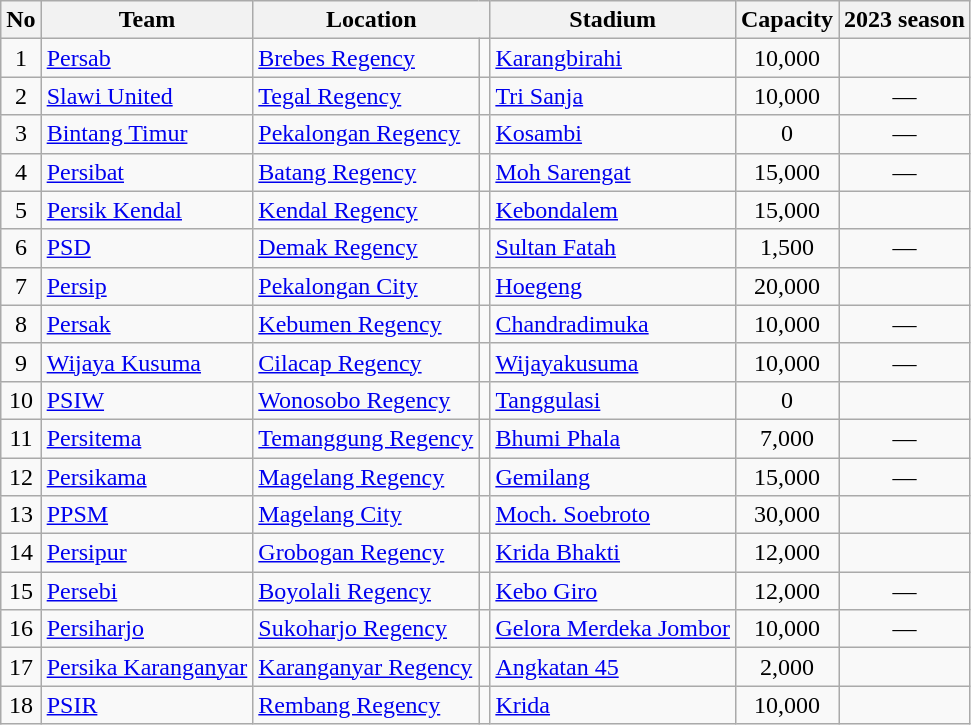<table class="wikitable sortable">
<tr>
<th>No</th>
<th>Team</th>
<th colspan="2">Location</th>
<th>Stadium</th>
<th>Capacity</th>
<th>2023 season</th>
</tr>
<tr>
<td align="center">1</td>
<td><a href='#'>Persab</a></td>
<td><a href='#'>Brebes Regency</a></td>
<td></td>
<td><a href='#'>Karangbirahi</a></td>
<td align="center">10,000</td>
<td align="center"></td>
</tr>
<tr>
<td align="center">2</td>
<td><a href='#'>Slawi United</a></td>
<td><a href='#'>Tegal Regency</a></td>
<td></td>
<td><a href='#'>Tri Sanja</a></td>
<td align="center">10,000</td>
<td align="center">—</td>
</tr>
<tr>
<td align="center">3</td>
<td><a href='#'>Bintang Timur</a></td>
<td><a href='#'>Pekalongan Regency</a></td>
<td></td>
<td><a href='#'>Kosambi</a></td>
<td align="center">0</td>
<td align="center">—</td>
</tr>
<tr>
<td align="center">4</td>
<td><a href='#'>Persibat</a></td>
<td><a href='#'>Batang Regency</a></td>
<td></td>
<td><a href='#'>Moh Sarengat</a></td>
<td align="center">15,000</td>
<td align="center">—</td>
</tr>
<tr>
<td align="center">5</td>
<td><a href='#'>Persik Kendal</a></td>
<td><a href='#'>Kendal Regency</a></td>
<td></td>
<td><a href='#'>Kebondalem</a></td>
<td align="center">15,000</td>
<td align="center"></td>
</tr>
<tr>
<td align="center">6</td>
<td><a href='#'>PSD</a></td>
<td><a href='#'>Demak Regency</a></td>
<td></td>
<td><a href='#'>Sultan Fatah</a></td>
<td align="center">1,500</td>
<td align="center">—</td>
</tr>
<tr>
<td align="center">7</td>
<td><a href='#'>Persip</a></td>
<td><a href='#'>Pekalongan City</a></td>
<td></td>
<td><a href='#'>Hoegeng</a></td>
<td align="center">20,000</td>
<td align="center"></td>
</tr>
<tr>
<td align="center">8</td>
<td><a href='#'>Persak</a></td>
<td><a href='#'>Kebumen Regency</a></td>
<td></td>
<td><a href='#'>Chandradimuka</a></td>
<td align="center">10,000</td>
<td align="center">—</td>
</tr>
<tr>
<td align="center">9</td>
<td><a href='#'>Wijaya Kusuma</a></td>
<td><a href='#'>Cilacap Regency</a></td>
<td></td>
<td><a href='#'>Wijayakusuma</a></td>
<td align="center">10,000</td>
<td align="center">—</td>
</tr>
<tr>
<td align="center">10</td>
<td><a href='#'>PSIW</a></td>
<td><a href='#'>Wonosobo Regency</a></td>
<td></td>
<td><a href='#'>Tanggulasi</a></td>
<td align="center">0</td>
<td align="center"></td>
</tr>
<tr>
<td align="center">11</td>
<td><a href='#'>Persitema</a></td>
<td><a href='#'>Temanggung Regency</a></td>
<td></td>
<td><a href='#'>Bhumi Phala</a></td>
<td align="center">7,000</td>
<td align="center">—</td>
</tr>
<tr>
<td align="center">12</td>
<td><a href='#'>Persikama</a></td>
<td><a href='#'>Magelang Regency</a></td>
<td></td>
<td><a href='#'>Gemilang</a></td>
<td align="center">15,000</td>
<td align="center">—</td>
</tr>
<tr>
<td align="center">13</td>
<td><a href='#'>PPSM</a></td>
<td><a href='#'>Magelang City</a></td>
<td></td>
<td><a href='#'>Moch. Soebroto</a></td>
<td align="center">30,000</td>
<td align="center"></td>
</tr>
<tr>
<td align="center">14</td>
<td><a href='#'>Persipur</a></td>
<td><a href='#'>Grobogan Regency</a></td>
<td></td>
<td><a href='#'>Krida Bhakti</a></td>
<td align="center">12,000</td>
<td align="center"></td>
</tr>
<tr>
<td align="center">15</td>
<td><a href='#'>Persebi</a></td>
<td><a href='#'>Boyolali Regency</a></td>
<td></td>
<td><a href='#'>Kebo Giro</a></td>
<td align="center">12,000</td>
<td align="center">—</td>
</tr>
<tr>
<td align="center">16</td>
<td><a href='#'>Persiharjo</a></td>
<td><a href='#'>Sukoharjo Regency</a></td>
<td></td>
<td><a href='#'>Gelora Merdeka Jombor</a></td>
<td align="center">10,000</td>
<td align="center">—</td>
</tr>
<tr>
<td align="center">17</td>
<td><a href='#'>Persika Karanganyar</a></td>
<td><a href='#'>Karanganyar Regency</a></td>
<td></td>
<td><a href='#'>Angkatan 45</a></td>
<td align="center">2,000</td>
<td align="center"></td>
</tr>
<tr>
<td align="center">18</td>
<td><a href='#'>PSIR</a></td>
<td><a href='#'>Rembang Regency</a></td>
<td></td>
<td><a href='#'>Krida</a></td>
<td align="center">10,000</td>
<td align="center"></td>
</tr>
</table>
